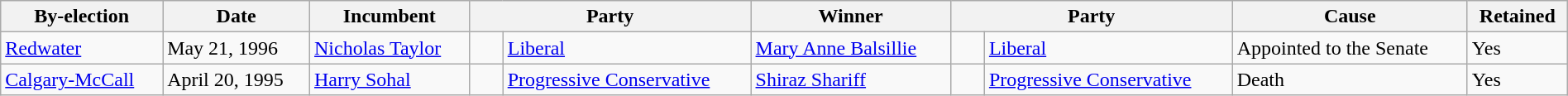<table class=wikitable style="width:100%">
<tr>
<th>By-election</th>
<th>Date</th>
<th>Incumbent</th>
<th colspan=2>Party</th>
<th>Winner</th>
<th colspan=2>Party</th>
<th>Cause</th>
<th>Retained</th>
</tr>
<tr>
<td><a href='#'>Redwater</a></td>
<td>May 21, 1996</td>
<td><a href='#'>Nicholas Taylor</a></td>
<td>    </td>
<td><a href='#'>Liberal</a></td>
<td><a href='#'>Mary Anne Balsillie</a></td>
<td>    </td>
<td><a href='#'>Liberal</a></td>
<td>Appointed to the Senate</td>
<td>Yes</td>
</tr>
<tr>
<td><a href='#'>Calgary-McCall</a></td>
<td>April 20, 1995</td>
<td><a href='#'>Harry Sohal</a></td>
<td>    </td>
<td><a href='#'>Progressive Conservative</a></td>
<td><a href='#'>Shiraz Shariff</a></td>
<td>    </td>
<td><a href='#'>Progressive Conservative</a></td>
<td>Death</td>
<td>Yes</td>
</tr>
</table>
